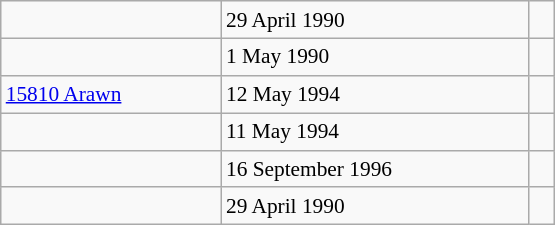<table class="wikitable" style="font-size: 89%; float: left; width: 26em; margin-right: 1em; height: 150px">
<tr>
<td></td>
<td>29 April 1990</td>
<td> </td>
</tr>
<tr>
<td></td>
<td>1 May 1990</td>
<td> </td>
</tr>
<tr>
<td><a href='#'>15810 Arawn</a></td>
<td>12 May 1994</td>
<td> </td>
</tr>
<tr>
<td></td>
<td>11 May 1994</td>
<td> </td>
</tr>
<tr>
<td></td>
<td>16 September 1996</td>
<td> </td>
</tr>
<tr>
<td></td>
<td>29 April 1990</td>
<td> </td>
</tr>
</table>
